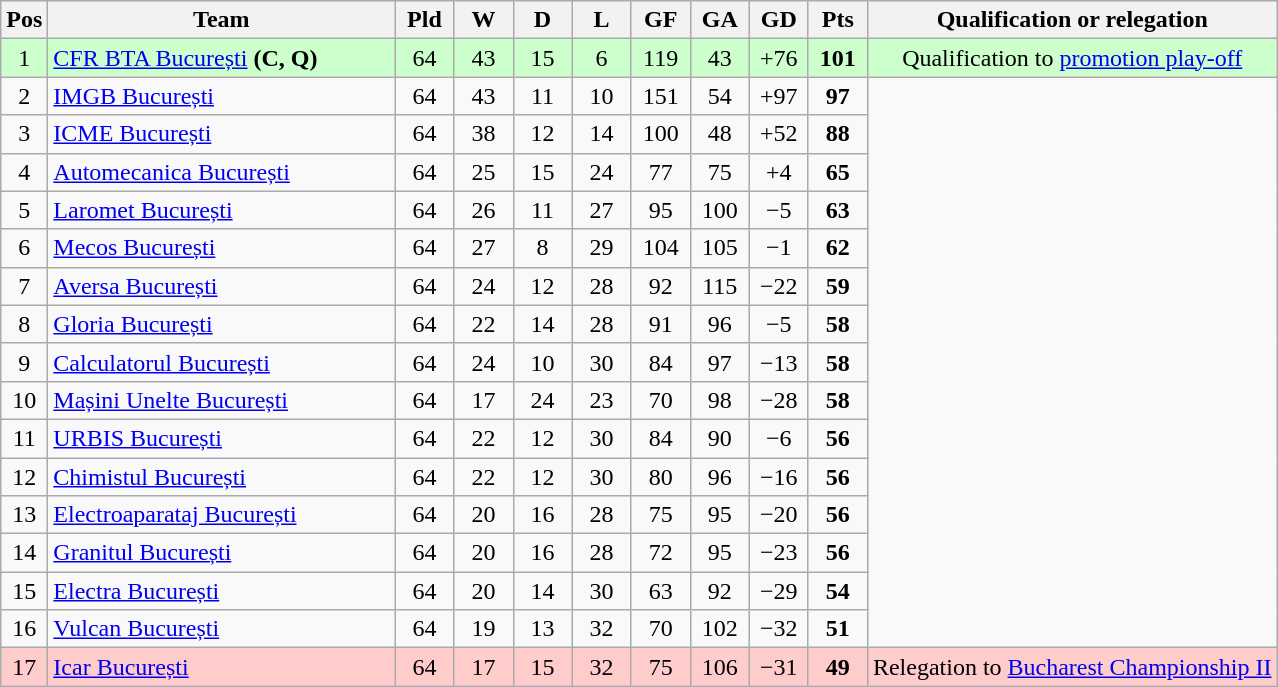<table class="wikitable" style="text-align:center">
<tr>
<th><abbr>Pos</abbr></th>
<th style="width:14em">Team</th>
<th style="width:2em"><abbr>Pld</abbr></th>
<th style="width:2em"><abbr>W</abbr></th>
<th style="width:2em"><abbr>D</abbr></th>
<th style="width:2em"><abbr>L</abbr></th>
<th style="width:2em"><abbr>GF</abbr></th>
<th style="width:2em"><abbr>GA</abbr></th>
<th style="width:2em"><abbr>GD</abbr></th>
<th style="width:2em"><abbr>Pts</abbr></th>
<th>Qualification or relegation</th>
</tr>
<tr align=center bgcolor=#ccffcc>
<td>1</td>
<td align=left><a href='#'>CFR BTA București</a> <strong>(C, Q)</strong></td>
<td>64</td>
<td>43</td>
<td>15</td>
<td>6</td>
<td>119</td>
<td>43</td>
<td>+76</td>
<td><strong>101</strong></td>
<td>Qualification to <a href='#'>promotion play-off</a></td>
</tr>
<tr align=center>
<td>2</td>
<td align=left><a href='#'>IMGB București</a></td>
<td>64</td>
<td>43</td>
<td>11</td>
<td>10</td>
<td>151</td>
<td>54</td>
<td>+97</td>
<td><strong>97</strong></td>
</tr>
<tr align=center>
<td>3</td>
<td align=left><a href='#'>ICME București</a></td>
<td>64</td>
<td>38</td>
<td>12</td>
<td>14</td>
<td>100</td>
<td>48</td>
<td>+52</td>
<td><strong>88</strong></td>
</tr>
<tr align=center>
<td>4</td>
<td align=left><a href='#'>Automecanica București</a></td>
<td>64</td>
<td>25</td>
<td>15</td>
<td>24</td>
<td>77</td>
<td>75</td>
<td>+4</td>
<td><strong>65</strong></td>
</tr>
<tr align=center>
<td>5</td>
<td align=left><a href='#'>Laromet București</a></td>
<td>64</td>
<td>26</td>
<td>11</td>
<td>27</td>
<td>95</td>
<td>100</td>
<td>−5</td>
<td><strong>63</strong></td>
</tr>
<tr align=center>
<td>6</td>
<td align=left><a href='#'>Mecos București</a></td>
<td>64</td>
<td>27</td>
<td>8</td>
<td>29</td>
<td>104</td>
<td>105</td>
<td>−1</td>
<td><strong>62</strong></td>
</tr>
<tr align=center>
<td>7</td>
<td align=left><a href='#'>Aversa București</a></td>
<td>64</td>
<td>24</td>
<td>12</td>
<td>28</td>
<td>92</td>
<td>115</td>
<td>−22</td>
<td><strong>59</strong></td>
</tr>
<tr align=center>
<td>8</td>
<td align=left><a href='#'>Gloria București</a></td>
<td>64</td>
<td>22</td>
<td>14</td>
<td>28</td>
<td>91</td>
<td>96</td>
<td>−5</td>
<td><strong>58</strong></td>
</tr>
<tr align=center>
<td>9</td>
<td align=left><a href='#'>Calculatorul București</a></td>
<td>64</td>
<td>24</td>
<td>10</td>
<td>30</td>
<td>84</td>
<td>97</td>
<td>−13</td>
<td><strong>58</strong></td>
</tr>
<tr align=center>
<td>10</td>
<td align=left><a href='#'>Mașini Unelte București</a></td>
<td>64</td>
<td>17</td>
<td>24</td>
<td>23</td>
<td>70</td>
<td>98</td>
<td>−28</td>
<td><strong>58</strong></td>
</tr>
<tr align=center>
<td>11</td>
<td align=left><a href='#'>URBIS București</a></td>
<td>64</td>
<td>22</td>
<td>12</td>
<td>30</td>
<td>84</td>
<td>90</td>
<td>−6</td>
<td><strong>56</strong></td>
</tr>
<tr align=center>
<td>12</td>
<td align=left><a href='#'>Chimistul București</a></td>
<td>64</td>
<td>22</td>
<td>12</td>
<td>30</td>
<td>80</td>
<td>96</td>
<td>−16</td>
<td><strong>56</strong></td>
</tr>
<tr align=center>
<td>13</td>
<td align=left><a href='#'>Electroaparataj București</a></td>
<td>64</td>
<td>20</td>
<td>16</td>
<td>28</td>
<td>75</td>
<td>95</td>
<td>−20</td>
<td><strong>56</strong></td>
</tr>
<tr align=center>
<td>14</td>
<td align=left><a href='#'>Granitul București</a></td>
<td>64</td>
<td>20</td>
<td>16</td>
<td>28</td>
<td>72</td>
<td>95</td>
<td>−23</td>
<td><strong>56</strong></td>
</tr>
<tr align=center>
<td>15</td>
<td align=left><a href='#'>Electra București</a></td>
<td>64</td>
<td>20</td>
<td>14</td>
<td>30</td>
<td>63</td>
<td>92</td>
<td>−29</td>
<td><strong>54</strong></td>
</tr>
<tr align=center>
<td>16</td>
<td align=left><a href='#'>Vulcan București</a></td>
<td>64</td>
<td>19</td>
<td>13</td>
<td>32</td>
<td>70</td>
<td>102</td>
<td>−32</td>
<td><strong>51</strong></td>
</tr>
<tr align=center bgcolor=#ffcccc>
<td>17</td>
<td align=left><a href='#'>Icar București</a></td>
<td>64</td>
<td>17</td>
<td>15</td>
<td>32</td>
<td>75</td>
<td>106</td>
<td>−31</td>
<td><strong>49</strong></td>
<td>Relegation to <a href='#'>Bucharest Championship II</a></td>
</tr>
</table>
